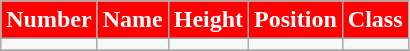<table class="wikitable" style="text-align:center">
<tr>
<th style="background:red;color:#FFFFFF;">Number</th>
<th style="background:red;color:#FFFFFF;">Name</th>
<th style="background:red;color:#FFFFFF;">Height</th>
<th style="background:red;color:#FFFFFF;">Position</th>
<th style="background:red;color:#FFFFFF;">Class</th>
</tr>
<tr>
<td></td>
<td></td>
<td></td>
<td></td>
<td></td>
</tr>
<tr>
</tr>
</table>
